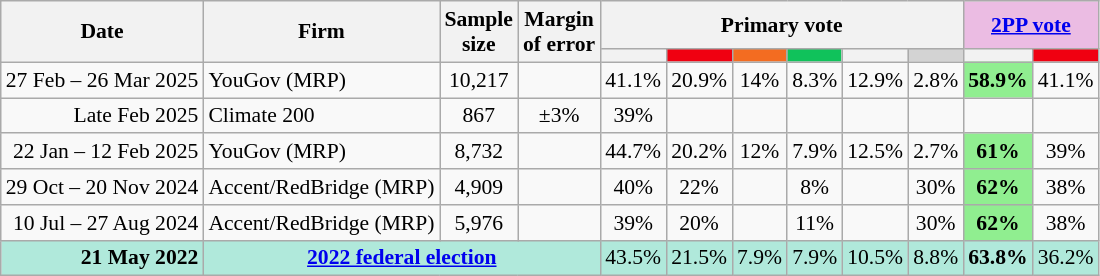<table class="nowrap wikitable tpl-blanktable" style=text-align:center;font-size:90%>
<tr>
<th rowspan=2>Date</th>
<th rowspan=2>Firm</th>
<th rowspan=2>Sample<br>size</th>
<th rowspan=2>Margin<br>of error</th>
<th colspan=6>Primary vote</th>
<th colspan=2 class=unsortable style=background:#ebbce3><a href='#'>2PP vote</a></th>
</tr>
<tr>
<th style=background:></th>
<th style="background:#F00011"></th>
<th style=background:#f36c21></th>
<th style=background:#10C25B></th>
<th style=background:></th>
<th style=background:lightgray></th>
<th style=background:></th>
<th style="background:#F00011"></th>
</tr>
<tr>
<td align=right>27 Feb – 26 Mar 2025</td>
<td align=left>YouGov (MRP)</td>
<td>10,217</td>
<td></td>
<td>41.1%</td>
<td>20.9%</td>
<td>14%</td>
<td>8.3%</td>
<td>12.9%</td>
<td>2.8%</td>
<th style=background:#90EE90>58.9%</th>
<td>41.1%</td>
</tr>
<tr>
<td align=right>Late Feb 2025</td>
<td align=left>Climate 200</td>
<td>867</td>
<td>±3%</td>
<td>39%</td>
<td></td>
<td></td>
<td></td>
<td></td>
<td></td>
<td></td>
<td></td>
</tr>
<tr>
<td align=right>22 Jan – 12 Feb 2025</td>
<td align=left>YouGov (MRP)</td>
<td>8,732</td>
<td></td>
<td>44.7%</td>
<td>20.2%</td>
<td>12%</td>
<td>7.9%</td>
<td>12.5%</td>
<td>2.7%</td>
<th style=background:#90EE90>61%</th>
<td>39%</td>
</tr>
<tr>
<td align=right>29 Oct – 20 Nov 2024</td>
<td align=left>Accent/RedBridge (MRP)</td>
<td>4,909</td>
<td></td>
<td>40%</td>
<td>22%</td>
<td></td>
<td>8%</td>
<td></td>
<td>30%</td>
<th style=background:#90EE90>62%</th>
<td>38%</td>
</tr>
<tr>
<td align=right>10 Jul – 27 Aug 2024</td>
<td align=left>Accent/RedBridge (MRP)</td>
<td>5,976</td>
<td></td>
<td>39%</td>
<td>20%</td>
<td></td>
<td>11%</td>
<td></td>
<td>30%</td>
<th style=background:#90ee90>62%</th>
<td>38%</td>
</tr>
<tr style="background:#b0e9db">
<td style="text-align:right" data-sort-value="21-May-2022"><strong>21 May 2022</strong></td>
<td colspan="3" style="text-align:center"><strong><a href='#'>2022 federal election</a></strong></td>
<td>43.5%</td>
<td>21.5%</td>
<td>7.9%</td>
<td>7.9%</td>
<td>10.5%</td>
<td>8.8%</td>
<td><strong>63.8%</strong></td>
<td>36.2%</td>
</tr>
</table>
